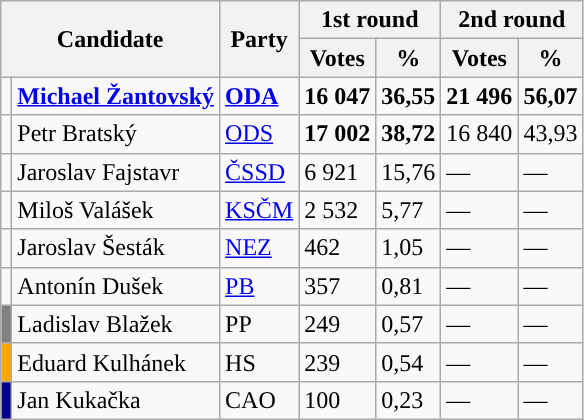<table class="wikitable sortable">
<tr>
<th colspan="2" rowspan="2">Candidate</th>
<th rowspan="2">Party</th>
<th colspan="2">1st round</th>
<th colspan="2">2nd round</th>
</tr>
<tr>
<th>Votes</th>
<th>%</th>
<th>Votes</th>
<th>%</th>
</tr>
<tr>
<td style="background-color:"></td>
<td><strong><a href='#'>Michael Žantovský</a></strong></td>
<td><a href='#'><strong>ODA</strong></a></td>
<td><strong>16 047</strong></td>
<td><strong>36,55</strong></td>
<td><strong>21 496</strong></td>
<td><strong>56,07</strong></td>
</tr>
<tr>
<td style="background-color:"></td>
<td>Petr Bratský</td>
<td><a href='#'>ODS</a></td>
<td><strong>17 002</strong></td>
<td><strong>38,72</strong></td>
<td>16 840</td>
<td>43,93</td>
</tr>
<tr>
<td style="background-color:"></td>
<td>Jaroslav Fajstavr</td>
<td><a href='#'>ČSSD</a></td>
<td>6 921</td>
<td>15,76</td>
<td>—</td>
<td>—</td>
</tr>
<tr>
<td style="background-color:"></td>
<td>Miloš Valášek</td>
<td><a href='#'>KSČM</a></td>
<td>2 532</td>
<td>5,77</td>
<td>—</td>
<td>—</td>
</tr>
<tr>
<td style="background-color:"></td>
<td>Jaroslav Šesták</td>
<td><a href='#'>NEZ</a></td>
<td>462</td>
<td>1,05</td>
<td>—</td>
<td>—</td>
</tr>
<tr>
<td style="background-color:"></td>
<td>Antonín Dušek</td>
<td><a href='#'>PB</a></td>
<td>357</td>
<td>0,81</td>
<td>—</td>
<td>—</td>
</tr>
<tr>
<td style="background-color:grey;"></td>
<td>Ladislav Blažek</td>
<td>PP</td>
<td>249</td>
<td>0,57</td>
<td>—</td>
<td>—</td>
</tr>
<tr>
<td style="background-color:orange;"></td>
<td>Eduard Kulhánek</td>
<td>HS</td>
<td>239</td>
<td>0,54</td>
<td>—</td>
<td>—</td>
</tr>
<tr>
<td style="background-color:darkblue"></td>
<td>Jan Kukačka</td>
<td>CAO</td>
<td>100</td>
<td>0,23</td>
<td>—</td>
<td>—</td>
</tr>
</table>
